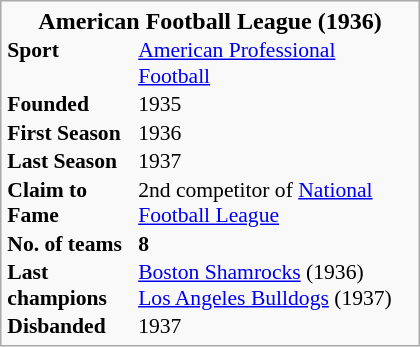<table class="infobox" width="280" cellspacing="0" style="font-size: 90%;">
<tr>
<th colspan="2" style="font-size: medium;">American Football League (1936)</th>
</tr>
<tr>
<td><strong>Sport</strong></td>
<td><a href='#'>American Professional Football</a></td>
</tr>
<tr>
<td><strong>Founded</strong></td>
<td>1935</td>
</tr>
<tr>
<td><strong>First Season</strong></td>
<td>1936</td>
</tr>
<tr>
<td><strong>Last Season</strong></td>
<td>1937</td>
</tr>
<tr>
<td><strong>Claim to Fame</strong></td>
<td>2nd competitor of <a href='#'>National Football League</a></td>
</tr>
<tr>
<td><strong>No. of teams</strong></td>
<td><strong>8</strong></td>
</tr>
<tr>
<td><strong>Last champions</strong></td>
<td><a href='#'>Boston Shamrocks</a> (1936)<br><a href='#'>Los Angeles Bulldogs</a> (1937)</td>
</tr>
<tr>
<td><strong>Disbanded</strong></td>
<td>1937</td>
</tr>
</table>
